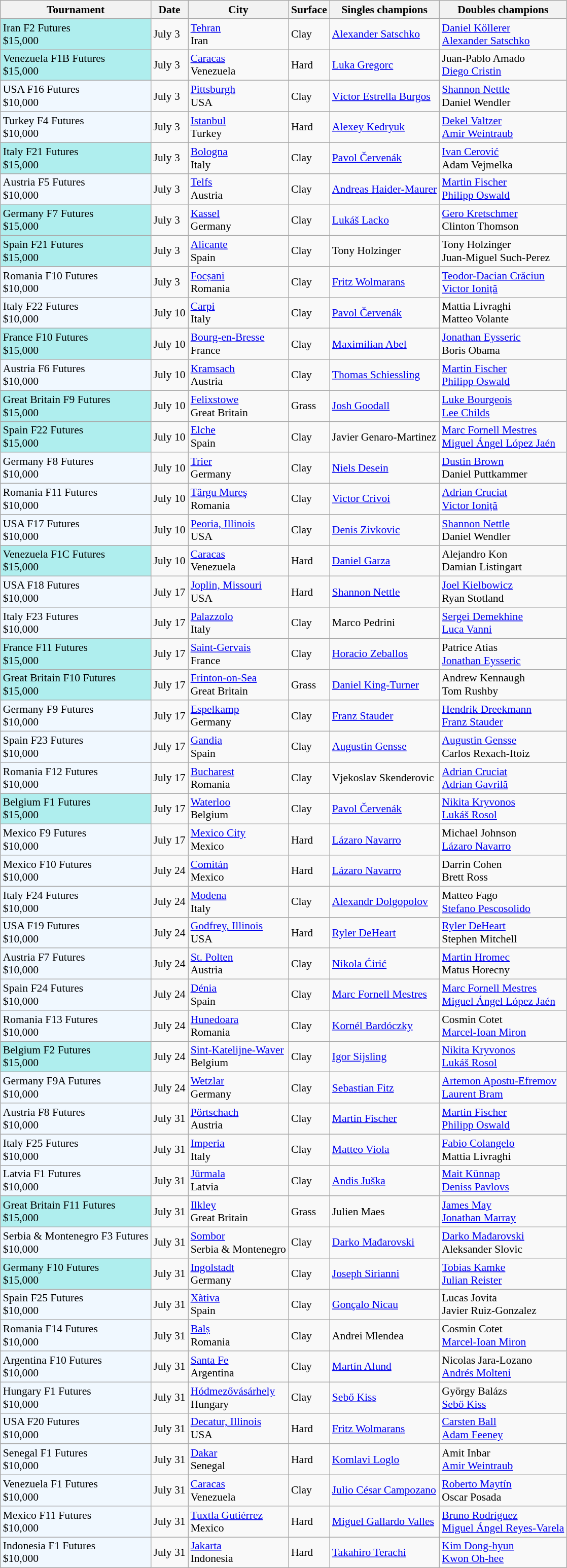<table class="sortable wikitable" style="font-size:90%">
<tr>
<th>Tournament</th>
<th>Date</th>
<th>City</th>
<th>Surface</th>
<th>Singles champions</th>
<th>Doubles champions</th>
</tr>
<tr>
<td style="background:#afeeee;">Iran F2 Futures<br>$15,000</td>
<td>July 3</td>
<td><a href='#'>Tehran</a><br>Iran</td>
<td>Clay</td>
<td> <a href='#'>Alexander Satschko</a></td>
<td> <a href='#'>Daniel Köllerer</a><br> <a href='#'>Alexander Satschko</a></td>
</tr>
<tr>
<td style="background:#afeeee;">Venezuela F1B Futures<br>$15,000</td>
<td>July 3</td>
<td><a href='#'>Caracas</a><br>Venezuela</td>
<td>Hard</td>
<td> <a href='#'>Luka Gregorc</a></td>
<td> Juan-Pablo Amado<br> <a href='#'>Diego Cristin</a></td>
</tr>
<tr>
<td style="background:#f0f8ff;">USA F16 Futures<br>$10,000</td>
<td>July 3</td>
<td><a href='#'>Pittsburgh</a><br>USA</td>
<td>Clay</td>
<td> <a href='#'>Víctor Estrella Burgos</a></td>
<td> <a href='#'>Shannon Nettle</a><br> Daniel Wendler</td>
</tr>
<tr>
<td style="background:#f0f8ff;">Turkey F4 Futures<br>$10,000</td>
<td>July 3</td>
<td><a href='#'>Istanbul</a><br>Turkey</td>
<td>Hard</td>
<td> <a href='#'>Alexey Kedryuk</a></td>
<td> <a href='#'>Dekel Valtzer</a><br> <a href='#'>Amir Weintraub</a></td>
</tr>
<tr>
<td style="background:#afeeee;">Italy F21 Futures<br>$15,000</td>
<td>July 3</td>
<td><a href='#'>Bologna</a><br>Italy</td>
<td>Clay</td>
<td> <a href='#'>Pavol Červenák</a></td>
<td> <a href='#'>Ivan Cerović</a><br> Adam Vejmelka</td>
</tr>
<tr>
<td style="background:#f0f8ff;">Austria F5 Futures<br>$10,000</td>
<td>July 3</td>
<td><a href='#'>Telfs</a><br>Austria</td>
<td>Clay</td>
<td> <a href='#'>Andreas Haider-Maurer</a></td>
<td> <a href='#'>Martin Fischer</a><br> <a href='#'>Philipp Oswald</a></td>
</tr>
<tr>
<td style="background:#afeeee;">Germany F7 Futures<br>$15,000</td>
<td>July 3</td>
<td><a href='#'>Kassel</a><br>Germany</td>
<td>Clay</td>
<td> <a href='#'>Lukáš Lacko</a></td>
<td> <a href='#'>Gero Kretschmer</a><br> Clinton Thomson</td>
</tr>
<tr>
<td style="background:#afeeee;">Spain F21 Futures<br>$15,000</td>
<td>July 3</td>
<td><a href='#'>Alicante</a><br>Spain</td>
<td>Clay</td>
<td> Tony Holzinger</td>
<td> Tony Holzinger<br> Juan-Miguel Such-Perez</td>
</tr>
<tr>
<td style="background:#f0f8ff;">Romania F10 Futures<br>$10,000</td>
<td>July 3</td>
<td><a href='#'>Focșani</a><br>Romania</td>
<td>Clay</td>
<td> <a href='#'>Fritz Wolmarans</a></td>
<td> <a href='#'>Teodor-Dacian Crăciun</a><br> <a href='#'>Victor Ioniță</a></td>
</tr>
<tr>
<td style="background:#f0f8ff;">Italy F22 Futures<br>$10,000</td>
<td>July 10</td>
<td><a href='#'>Carpi</a><br>Italy</td>
<td>Clay</td>
<td> <a href='#'>Pavol Červenák</a></td>
<td> Mattia Livraghi<br> Matteo Volante</td>
</tr>
<tr>
<td style="background:#afeeee;">France F10 Futures<br>$15,000</td>
<td>July 10</td>
<td><a href='#'>Bourg-en-Bresse</a><br>France</td>
<td>Clay</td>
<td> <a href='#'>Maximilian Abel</a></td>
<td> <a href='#'>Jonathan Eysseric</a><br> Boris Obama</td>
</tr>
<tr>
<td style="background:#f0f8ff;">Austria F6 Futures<br>$10,000</td>
<td>July 10</td>
<td><a href='#'>Kramsach</a><br>Austria</td>
<td>Clay</td>
<td> <a href='#'>Thomas Schiessling</a></td>
<td> <a href='#'>Martin Fischer</a><br> <a href='#'>Philipp Oswald</a></td>
</tr>
<tr>
<td style="background:#afeeee;">Great Britain F9 Futures<br>$15,000</td>
<td>July 10</td>
<td><a href='#'>Felixstowe</a><br>Great Britain</td>
<td>Grass</td>
<td> <a href='#'>Josh Goodall</a></td>
<td> <a href='#'>Luke Bourgeois</a><br> <a href='#'>Lee Childs</a></td>
</tr>
<tr>
<td style="background:#afeeee;">Spain F22 Futures<br>$15,000</td>
<td>July 10</td>
<td><a href='#'>Elche</a><br>Spain</td>
<td>Clay</td>
<td> Javier Genaro-Martinez</td>
<td> <a href='#'>Marc Fornell Mestres</a><br> <a href='#'>Miguel Ángel López Jaén</a></td>
</tr>
<tr>
<td style="background:#f0f8ff;">Germany F8 Futures<br>$10,000</td>
<td>July 10</td>
<td><a href='#'>Trier</a><br>Germany</td>
<td>Clay</td>
<td> <a href='#'>Niels Desein</a></td>
<td> <a href='#'>Dustin Brown</a><br> Daniel Puttkammer</td>
</tr>
<tr>
<td style="background:#f0f8ff;">Romania F11 Futures<br>$10,000</td>
<td>July 10</td>
<td><a href='#'>Târgu Mureş</a><br>Romania</td>
<td>Clay</td>
<td> <a href='#'>Victor Crivoi</a></td>
<td> <a href='#'>Adrian Cruciat</a><br> <a href='#'>Victor Ioniță</a></td>
</tr>
<tr>
<td style="background:#f0f8ff;">USA F17 Futures<br>$10,000</td>
<td>July 10</td>
<td><a href='#'>Peoria, Illinois</a><br>USA</td>
<td>Clay</td>
<td> <a href='#'>Denis Zivkovic</a></td>
<td> <a href='#'>Shannon Nettle</a><br> Daniel Wendler</td>
</tr>
<tr>
<td style="background:#afeeee;">Venezuela F1C Futures<br>$15,000</td>
<td>July 10</td>
<td><a href='#'>Caracas</a><br>Venezuela</td>
<td>Hard</td>
<td> <a href='#'>Daniel Garza</a></td>
<td> Alejandro Kon<br> Damian Listingart</td>
</tr>
<tr>
<td style="background:#f0f8ff;">USA F18 Futures<br>$10,000</td>
<td>July 17</td>
<td><a href='#'>Joplin, Missouri</a><br>USA</td>
<td>Hard</td>
<td> <a href='#'>Shannon Nettle</a></td>
<td> <a href='#'>Joel Kielbowicz</a><br> Ryan Stotland</td>
</tr>
<tr>
<td style="background:#f0f8ff;">Italy F23 Futures<br>$10,000</td>
<td>July 17</td>
<td><a href='#'>Palazzolo</a><br>Italy</td>
<td>Clay</td>
<td> Marco Pedrini</td>
<td> <a href='#'>Sergei Demekhine</a><br> <a href='#'>Luca Vanni</a></td>
</tr>
<tr>
<td style="background:#afeeee;">France F11 Futures<br>$15,000</td>
<td>July 17</td>
<td><a href='#'>Saint-Gervais</a><br>France</td>
<td>Clay</td>
<td> <a href='#'>Horacio Zeballos</a></td>
<td> Patrice Atias<br> <a href='#'>Jonathan Eysseric</a></td>
</tr>
<tr>
<td style="background:#afeeee;">Great Britain F10 Futures<br>$15,000</td>
<td>July 17</td>
<td><a href='#'>Frinton-on-Sea</a><br>Great Britain</td>
<td>Grass</td>
<td> <a href='#'>Daniel King-Turner</a></td>
<td> Andrew Kennaugh<br> Tom Rushby</td>
</tr>
<tr>
<td style="background:#f0f8ff;">Germany F9 Futures<br>$10,000</td>
<td>July 17</td>
<td><a href='#'>Espelkamp</a><br>Germany</td>
<td>Clay</td>
<td> <a href='#'>Franz Stauder</a></td>
<td> <a href='#'>Hendrik Dreekmann</a><br> <a href='#'>Franz Stauder</a></td>
</tr>
<tr>
<td style="background:#f0f8ff;">Spain F23 Futures<br>$10,000</td>
<td>July 17</td>
<td><a href='#'>Gandia</a><br>Spain</td>
<td>Clay</td>
<td> <a href='#'>Augustin Gensse</a></td>
<td> <a href='#'>Augustin Gensse</a><br> Carlos Rexach-Itoiz</td>
</tr>
<tr>
<td style="background:#f0f8ff;">Romania F12 Futures<br>$10,000</td>
<td>July 17</td>
<td><a href='#'>Bucharest</a><br>Romania</td>
<td>Clay</td>
<td> Vjekoslav Skenderovic</td>
<td> <a href='#'>Adrian Cruciat</a><br> <a href='#'>Adrian Gavrilă</a></td>
</tr>
<tr>
<td style="background:#afeeee;">Belgium F1 Futures<br>$15,000</td>
<td>July 17</td>
<td><a href='#'>Waterloo</a><br>Belgium</td>
<td>Clay</td>
<td> <a href='#'>Pavol Červenák</a></td>
<td> <a href='#'>Nikita Kryvonos</a><br> <a href='#'>Lukáš Rosol</a></td>
</tr>
<tr>
<td style="background:#f0f8ff;">Mexico F9 Futures<br>$10,000</td>
<td>July 17</td>
<td><a href='#'>Mexico City</a><br>Mexico</td>
<td>Hard</td>
<td> <a href='#'>Lázaro Navarro</a></td>
<td> Michael Johnson<br> <a href='#'>Lázaro Navarro</a></td>
</tr>
<tr>
<td style="background:#f0f8ff;">Mexico F10 Futures<br>$10,000</td>
<td>July 24</td>
<td><a href='#'>Comitán</a><br>Mexico</td>
<td>Hard</td>
<td> <a href='#'>Lázaro Navarro</a></td>
<td> Darrin Cohen<br> Brett Ross</td>
</tr>
<tr>
<td style="background:#f0f8ff;">Italy F24 Futures<br>$10,000</td>
<td>July 24</td>
<td><a href='#'>Modena</a><br>Italy</td>
<td>Clay</td>
<td> <a href='#'>Alexandr Dolgopolov</a></td>
<td> Matteo Fago<br> <a href='#'>Stefano Pescosolido</a></td>
</tr>
<tr>
<td style="background:#f0f8ff;">USA F19 Futures<br>$10,000</td>
<td>July 24</td>
<td><a href='#'>Godfrey, Illinois</a><br>USA</td>
<td>Hard</td>
<td> <a href='#'>Ryler DeHeart</a></td>
<td> <a href='#'>Ryler DeHeart</a><br> Stephen Mitchell</td>
</tr>
<tr>
<td style="background:#f0f8ff;">Austria F7 Futures<br>$10,000</td>
<td>July 24</td>
<td><a href='#'>St. Polten</a><br>Austria</td>
<td>Clay</td>
<td> <a href='#'>Nikola Ćirić</a></td>
<td> <a href='#'>Martin Hromec</a><br> Matus Horecny</td>
</tr>
<tr>
<td style="background:#f0f8ff;">Spain F24 Futures<br>$10,000</td>
<td>July 24</td>
<td><a href='#'>Dénia</a><br>Spain</td>
<td>Clay</td>
<td> <a href='#'>Marc Fornell Mestres</a></td>
<td> <a href='#'>Marc Fornell Mestres</a><br> <a href='#'>Miguel Ángel López Jaén</a></td>
</tr>
<tr>
<td style="background:#f0f8ff;">Romania F13 Futures<br>$10,000</td>
<td>July 24</td>
<td><a href='#'>Hunedoara</a><br>Romania</td>
<td>Clay</td>
<td> <a href='#'>Kornél Bardóczky</a></td>
<td> Cosmin Cotet<br> <a href='#'>Marcel-Ioan Miron</a></td>
</tr>
<tr>
<td style="background:#afeeee;">Belgium F2 Futures<br>$15,000</td>
<td>July 24</td>
<td><a href='#'>Sint-Katelijne-Waver</a><br>Belgium</td>
<td>Clay</td>
<td> <a href='#'>Igor Sijsling</a></td>
<td> <a href='#'>Nikita Kryvonos</a><br> <a href='#'>Lukáš Rosol</a></td>
</tr>
<tr>
<td style="background:#f0f8ff;">Germany F9A Futures<br>$10,000</td>
<td>July 24</td>
<td><a href='#'>Wetzlar</a><br>Germany</td>
<td>Clay</td>
<td> <a href='#'>Sebastian Fitz</a></td>
<td> <a href='#'>Artemon Apostu-Efremov</a><br> <a href='#'>Laurent Bram</a></td>
</tr>
<tr>
<td style="background:#f0f8ff;">Austria F8 Futures<br>$10,000</td>
<td>July 31</td>
<td><a href='#'>Pörtschach</a><br>Austria</td>
<td>Clay</td>
<td> <a href='#'>Martin Fischer</a></td>
<td> <a href='#'>Martin Fischer</a><br> <a href='#'>Philipp Oswald</a></td>
</tr>
<tr>
<td style="background:#f0f8ff;">Italy F25 Futures<br>$10,000</td>
<td>July 31</td>
<td><a href='#'>Imperia</a><br>Italy</td>
<td>Clay</td>
<td> <a href='#'>Matteo Viola</a></td>
<td> <a href='#'>Fabio Colangelo</a><br> Mattia Livraghi</td>
</tr>
<tr>
<td style="background:#f0f8ff;">Latvia F1 Futures<br>$10,000</td>
<td>July 31</td>
<td><a href='#'>Jūrmala</a><br>Latvia</td>
<td>Clay</td>
<td> <a href='#'>Andis Juška</a></td>
<td> <a href='#'>Mait Künnap</a><br> <a href='#'>Deniss Pavlovs</a></td>
</tr>
<tr>
<td style="background:#afeeee;">Great Britain F11 Futures<br>$15,000</td>
<td>July 31</td>
<td><a href='#'>Ilkley</a><br>Great Britain</td>
<td>Grass</td>
<td> Julien Maes</td>
<td> <a href='#'>James May</a><br> <a href='#'>Jonathan Marray</a></td>
</tr>
<tr>
<td style="background:#f0f8ff;">Serbia & Montenegro F3 Futures<br>$10,000</td>
<td>July 31</td>
<td><a href='#'>Sombor</a><br>Serbia & Montenegro</td>
<td>Clay</td>
<td> <a href='#'>Darko Mađarovski</a></td>
<td> <a href='#'>Darko Mađarovski</a><br> Aleksander Slovic</td>
</tr>
<tr>
<td style="background:#afeeee;">Germany F10 Futures<br>$15,000</td>
<td>July 31</td>
<td><a href='#'>Ingolstadt</a><br>Germany</td>
<td>Clay</td>
<td> <a href='#'>Joseph Sirianni</a></td>
<td> <a href='#'>Tobias Kamke</a><br> <a href='#'>Julian Reister</a></td>
</tr>
<tr>
<td style="background:#f0f8ff;">Spain F25 Futures<br>$10,000</td>
<td>July 31</td>
<td><a href='#'>Xàtiva</a><br>Spain</td>
<td>Clay</td>
<td> <a href='#'>Gonçalo Nicau</a></td>
<td> Lucas Jovita<br> Javier Ruiz-Gonzalez</td>
</tr>
<tr>
<td style="background:#f0f8ff;">Romania F14 Futures<br>$10,000</td>
<td>July 31</td>
<td><a href='#'>Balș</a><br>Romania</td>
<td>Clay</td>
<td> Andrei Mlendea</td>
<td> Cosmin Cotet<br> <a href='#'>Marcel-Ioan Miron</a></td>
</tr>
<tr>
<td style="background:#f0f8ff;">Argentina F10 Futures<br>$10,000</td>
<td>July 31</td>
<td><a href='#'>Santa Fe</a><br>Argentina</td>
<td>Clay</td>
<td> <a href='#'>Martín Alund</a></td>
<td> Nicolas Jara-Lozano<br> <a href='#'>Andrés Molteni</a></td>
</tr>
<tr>
<td style="background:#f0f8ff;">Hungary F1 Futures<br>$10,000</td>
<td>July 31</td>
<td><a href='#'>Hódmezővásárhely</a><br>Hungary</td>
<td>Clay</td>
<td> <a href='#'>Sebő Kiss</a></td>
<td> György Balázs<br> <a href='#'>Sebő Kiss</a></td>
</tr>
<tr>
<td style="background:#f0f8ff;">USA F20 Futures<br>$10,000</td>
<td>July 31</td>
<td><a href='#'>Decatur, Illinois</a><br>USA</td>
<td>Hard</td>
<td> <a href='#'>Fritz Wolmarans</a></td>
<td> <a href='#'>Carsten Ball</a><br> <a href='#'>Adam Feeney</a></td>
</tr>
<tr>
<td style="background:#f0f8ff;">Senegal F1 Futures<br>$10,000</td>
<td>July 31</td>
<td><a href='#'>Dakar</a><br>Senegal</td>
<td>Hard</td>
<td> <a href='#'>Komlavi Loglo</a></td>
<td> Amit Inbar<br> <a href='#'>Amir Weintraub</a></td>
</tr>
<tr>
<td style="background:#f0f8ff;">Venezuela F1 Futures<br>$10,000</td>
<td>July 31</td>
<td><a href='#'>Caracas</a><br>Venezuela</td>
<td>Clay</td>
<td> <a href='#'>Julio César Campozano</a></td>
<td> <a href='#'>Roberto Maytín</a><br> Oscar Posada</td>
</tr>
<tr>
<td style="background:#f0f8ff;">Mexico F11 Futures<br>$10,000</td>
<td>July 31</td>
<td><a href='#'>Tuxtla Gutiérrez</a><br>Mexico</td>
<td>Hard</td>
<td> <a href='#'>Miguel Gallardo Valles</a></td>
<td> <a href='#'>Bruno Rodríguez</a><br> <a href='#'>Miguel Ángel Reyes-Varela</a></td>
</tr>
<tr>
<td style="background:#f0f8ff;">Indonesia F1 Futures<br>$10,000</td>
<td>July 31</td>
<td><a href='#'>Jakarta</a><br>Indonesia</td>
<td>Hard</td>
<td> <a href='#'>Takahiro Terachi</a></td>
<td> <a href='#'>Kim Dong-hyun</a><br> <a href='#'>Kwon Oh-hee</a></td>
</tr>
</table>
